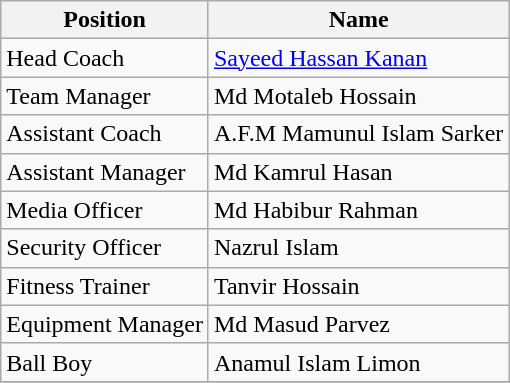<table class="wikitable" style="text-align:left">
<tr>
<th>Position</th>
<th>Name</th>
</tr>
<tr>
<td>Head Coach</td>
<td> <a href='#'>Sayeed Hassan Kanan</a></td>
</tr>
<tr>
<td>Team Manager</td>
<td> Md Motaleb Hossain</td>
</tr>
<tr>
<td>Assistant Coach</td>
<td> A.F.M Mamunul Islam Sarker</td>
</tr>
<tr>
<td>Assistant Manager</td>
<td> Md Kamrul Hasan</td>
</tr>
<tr>
<td>Media Officer</td>
<td> Md Habibur Rahman</td>
</tr>
<tr>
<td>Security Officer</td>
<td> Nazrul Islam</td>
</tr>
<tr>
<td>Fitness Trainer</td>
<td> Tanvir Hossain</td>
</tr>
<tr>
<td>Equipment Manager</td>
<td> Md Masud Parvez</td>
</tr>
<tr>
<td>Ball Boy</td>
<td> Anamul Islam Limon</td>
</tr>
<tr>
</tr>
</table>
